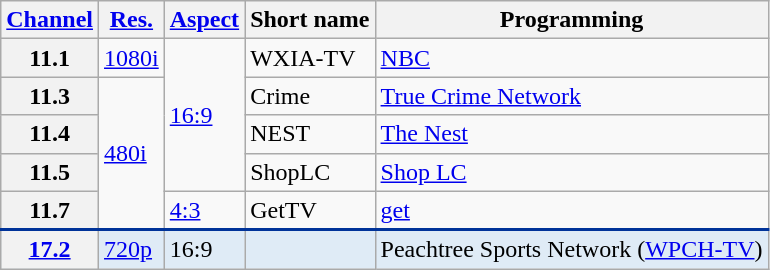<table class="wikitable">
<tr>
<th scope = "col"><a href='#'>Channel</a></th>
<th scope = "col"><a href='#'>Res.</a></th>
<th scope = "col"><a href='#'>Aspect</a></th>
<th scope = "col">Short name</th>
<th scope = "col">Programming</th>
</tr>
<tr>
<th scope = "row">11.1</th>
<td><a href='#'>1080i</a></td>
<td rowspan=4><a href='#'>16:9</a></td>
<td>WXIA-TV</td>
<td><a href='#'>NBC</a></td>
</tr>
<tr>
<th scope = "row">11.3</th>
<td rowspan=4><a href='#'>480i</a></td>
<td>Crime</td>
<td><a href='#'>True Crime Network</a></td>
</tr>
<tr>
<th scope = "row">11.4</th>
<td>NEST</td>
<td><a href='#'>The Nest</a></td>
</tr>
<tr>
<th scope = "row">11.5</th>
<td>ShopLC</td>
<td><a href='#'>Shop LC</a></td>
</tr>
<tr>
<th scope = "row">11.7</th>
<td><a href='#'>4:3</a></td>
<td>GetTV</td>
<td><a href='#'>get</a></td>
</tr>
<tr style="background-color:#DFEBF6; border-top: 2px solid #003399;">
<th scope = "row"><a href='#'>17.2</a></th>
<td><a href='#'>720p</a></td>
<td>16:9</td>
<td></td>
<td>Peachtree Sports Network (<a href='#'>WPCH-TV</a>)</td>
</tr>
</table>
